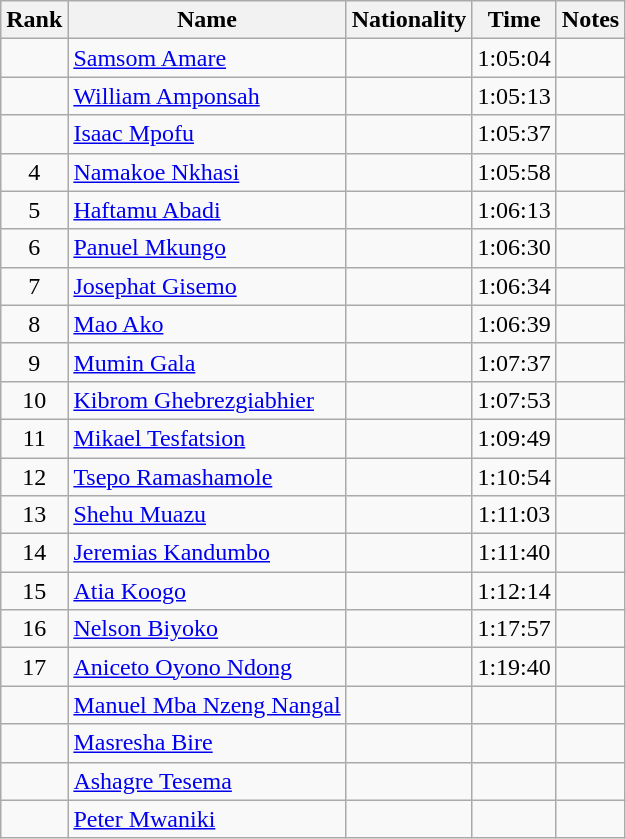<table class="wikitable sortable" style="text-align:center">
<tr>
<th>Rank</th>
<th>Name</th>
<th>Nationality</th>
<th>Time</th>
<th>Notes</th>
</tr>
<tr>
<td></td>
<td align=left><a href='#'>Samsom Amare</a></td>
<td align=left></td>
<td>1:05:04</td>
<td></td>
</tr>
<tr>
<td></td>
<td align=left><a href='#'>William Amponsah</a></td>
<td align=left></td>
<td>1:05:13</td>
<td></td>
</tr>
<tr>
<td></td>
<td align=left><a href='#'>Isaac Mpofu</a></td>
<td align=left></td>
<td>1:05:37</td>
<td></td>
</tr>
<tr>
<td>4</td>
<td align=left><a href='#'>Namakoe Nkhasi</a></td>
<td align=left></td>
<td>1:05:58</td>
<td></td>
</tr>
<tr>
<td>5</td>
<td align=left><a href='#'>Haftamu Abadi</a></td>
<td align=left></td>
<td>1:06:13</td>
<td></td>
</tr>
<tr>
<td>6</td>
<td align=left><a href='#'>Panuel Mkungo</a></td>
<td align=left></td>
<td>1:06:30</td>
<td></td>
</tr>
<tr>
<td>7</td>
<td align=left><a href='#'>Josephat Gisemo</a></td>
<td align=left></td>
<td>1:06:34</td>
<td></td>
</tr>
<tr>
<td>8</td>
<td align=left><a href='#'>Mao Ako</a></td>
<td align=left></td>
<td>1:06:39</td>
<td></td>
</tr>
<tr>
<td>9</td>
<td align=left><a href='#'>Mumin Gala</a></td>
<td align=left></td>
<td>1:07:37</td>
<td></td>
</tr>
<tr>
<td>10</td>
<td align=left><a href='#'>Kibrom Ghebrezgiabhier</a></td>
<td align=left></td>
<td>1:07:53</td>
<td></td>
</tr>
<tr>
<td>11</td>
<td align=left><a href='#'>Mikael Tesfatsion</a></td>
<td align=left></td>
<td>1:09:49</td>
<td></td>
</tr>
<tr>
<td>12</td>
<td align=left><a href='#'>Tsepo Ramashamole</a></td>
<td align=left></td>
<td>1:10:54</td>
<td></td>
</tr>
<tr>
<td>13</td>
<td align=left><a href='#'>Shehu Muazu</a></td>
<td align=left></td>
<td>1:11:03</td>
<td></td>
</tr>
<tr>
<td>14</td>
<td align=left><a href='#'>Jeremias Kandumbo</a></td>
<td align=left></td>
<td>1:11:40</td>
<td></td>
</tr>
<tr>
<td>15</td>
<td align=left><a href='#'>Atia Koogo</a></td>
<td align=left></td>
<td>1:12:14</td>
<td></td>
</tr>
<tr>
<td>16</td>
<td align=left><a href='#'>Nelson Biyoko</a></td>
<td align=left></td>
<td>1:17:57</td>
<td></td>
</tr>
<tr>
<td>17</td>
<td align=left><a href='#'>Aniceto Oyono Ndong</a></td>
<td align=left></td>
<td>1:19:40</td>
<td></td>
</tr>
<tr>
<td></td>
<td align=left><a href='#'>Manuel Mba Nzeng Nangal</a></td>
<td align=left></td>
<td></td>
<td></td>
</tr>
<tr>
<td></td>
<td align=left><a href='#'>Masresha Bire</a></td>
<td align=left></td>
<td></td>
<td></td>
</tr>
<tr>
<td></td>
<td align=left><a href='#'>Ashagre Tesema</a></td>
<td align=left></td>
<td></td>
<td></td>
</tr>
<tr>
<td></td>
<td align=left><a href='#'>Peter Mwaniki</a></td>
<td align=left></td>
<td></td>
<td></td>
</tr>
</table>
